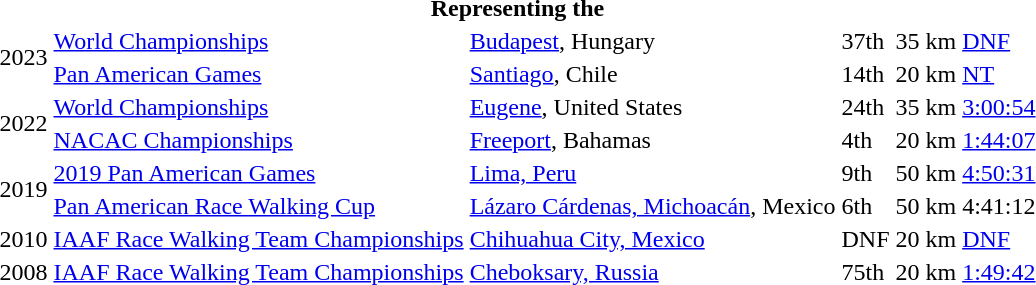<table>
<tr>
<th colspan="6">Representing the </th>
</tr>
<tr>
<td rowspan=2>2023</td>
<td><a href='#'>World Championships</a></td>
<td><a href='#'>Budapest</a>, Hungary</td>
<td>37th</td>
<td>35 km</td>
<td><a href='#'>DNF</a></td>
</tr>
<tr>
<td><a href='#'>Pan American Games</a></td>
<td><a href='#'>Santiago</a>, Chile</td>
<td>14th</td>
<td>20 km</td>
<td><a href='#'>NT</a></td>
</tr>
<tr>
<td rowspan=2>2022</td>
<td><a href='#'>World Championships</a></td>
<td><a href='#'>Eugene</a>, United States</td>
<td>24th</td>
<td>35 km</td>
<td><a href='#'>3:00:54</a> </td>
</tr>
<tr>
<td><a href='#'>NACAC Championships</a></td>
<td><a href='#'>Freeport</a>, Bahamas</td>
<td>4th</td>
<td>20 km</td>
<td><a href='#'>1:44:07</a></td>
</tr>
<tr>
<td rowspan=2>2019</td>
<td><a href='#'>2019 Pan American Games</a></td>
<td><a href='#'>Lima, Peru</a></td>
<td>9th</td>
<td>50 km</td>
<td><a href='#'>4:50:31</a></td>
</tr>
<tr>
<td><a href='#'>Pan American Race Walking Cup</a></td>
<td><a href='#'>Lázaro Cárdenas, Michoacán</a>, Mexico</td>
<td>6th</td>
<td>50 km</td>
<td>4:41:12</td>
</tr>
<tr>
<td>2010</td>
<td><a href='#'>IAAF Race Walking Team Championships</a></td>
<td><a href='#'>Chihuahua City, Mexico</a></td>
<td>DNF</td>
<td>20 km</td>
<td><a href='#'>DNF</a></td>
</tr>
<tr>
<td>2008</td>
<td><a href='#'>IAAF Race Walking Team Championships</a></td>
<td><a href='#'>Cheboksary, Russia</a></td>
<td>75th</td>
<td>20 km</td>
<td><a href='#'>1:49:42</a></td>
</tr>
</table>
